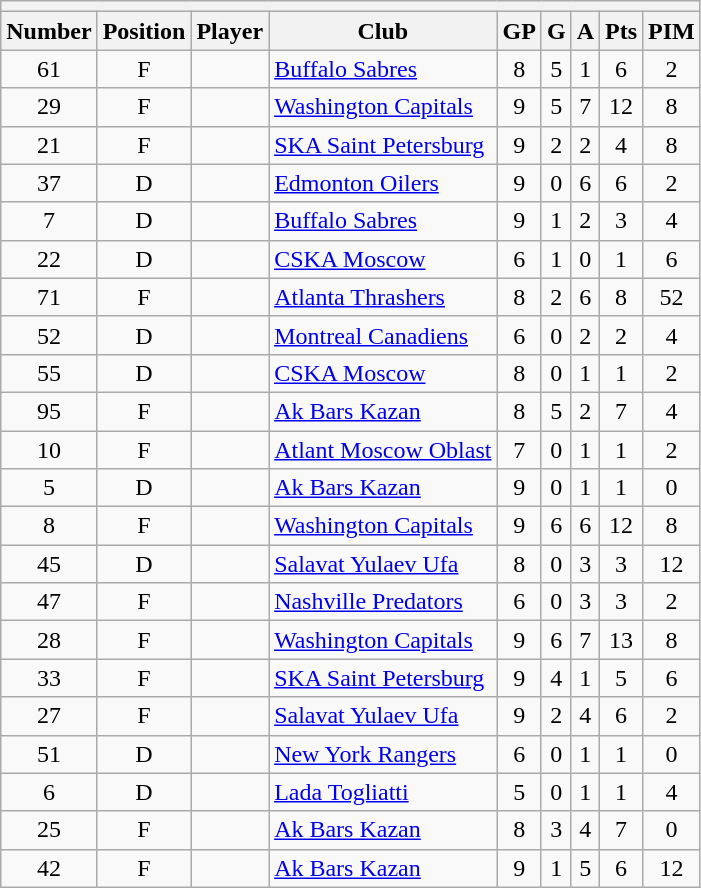<table class="wikitable sortable" style="text-align: center;">
<tr>
<th colspan="9"></th>
</tr>
<tr>
<th>Number</th>
<th>Position</th>
<th>Player</th>
<th>Club</th>
<th>GP</th>
<th>G</th>
<th>A</th>
<th>Pts</th>
<th>PIM</th>
</tr>
<tr>
<td>61</td>
<td>F</td>
<td align="left"></td>
<td align="left"><a href='#'>Buffalo Sabres</a></td>
<td>8</td>
<td>5</td>
<td>1</td>
<td>6</td>
<td>2</td>
</tr>
<tr>
<td>29</td>
<td>F</td>
<td align="left"></td>
<td align="left"><a href='#'>Washington Capitals</a></td>
<td>9</td>
<td>5</td>
<td>7</td>
<td>12</td>
<td>8</td>
</tr>
<tr>
<td>21</td>
<td>F</td>
<td align="left"></td>
<td align="left"><a href='#'>SKA Saint Petersburg</a></td>
<td>9</td>
<td>2</td>
<td>2</td>
<td>4</td>
<td>8</td>
</tr>
<tr>
<td>37</td>
<td>D</td>
<td align="left"></td>
<td align="left"><a href='#'>Edmonton Oilers</a></td>
<td>9</td>
<td>0</td>
<td>6</td>
<td>6</td>
<td>2</td>
</tr>
<tr>
<td>7</td>
<td>D</td>
<td align="left"></td>
<td align="left"><a href='#'>Buffalo Sabres</a></td>
<td>9</td>
<td>1</td>
<td>2</td>
<td>3</td>
<td>4</td>
</tr>
<tr>
<td>22</td>
<td>D</td>
<td align="left"></td>
<td align="left"><a href='#'>CSKA Moscow</a></td>
<td>6</td>
<td>1</td>
<td>0</td>
<td>1</td>
<td>6</td>
</tr>
<tr>
<td>71</td>
<td>F</td>
<td align="left"></td>
<td align="left"><a href='#'>Atlanta Thrashers</a></td>
<td>8</td>
<td>2</td>
<td>6</td>
<td>8</td>
<td>52</td>
</tr>
<tr>
<td>52</td>
<td>D</td>
<td align="left"></td>
<td align="left"><a href='#'>Montreal Canadiens</a></td>
<td>6</td>
<td>0</td>
<td>2</td>
<td>2</td>
<td>4</td>
</tr>
<tr>
<td>55</td>
<td>D</td>
<td align="left"></td>
<td align="left"><a href='#'>CSKA Moscow</a></td>
<td>8</td>
<td>0</td>
<td>1</td>
<td>1</td>
<td>2</td>
</tr>
<tr>
<td>95</td>
<td>F</td>
<td align="left"></td>
<td align="left"><a href='#'>Ak Bars Kazan</a></td>
<td>8</td>
<td>5</td>
<td>2</td>
<td>7</td>
<td>4</td>
</tr>
<tr>
<td>10</td>
<td>F</td>
<td align="left"></td>
<td align="left"><a href='#'>Atlant Moscow Oblast</a></td>
<td>7</td>
<td>0</td>
<td>1</td>
<td>1</td>
<td>2</td>
</tr>
<tr>
<td>5</td>
<td>D</td>
<td align="left"></td>
<td align="left"><a href='#'>Ak Bars Kazan</a></td>
<td>9</td>
<td>0</td>
<td>1</td>
<td>1</td>
<td>0</td>
</tr>
<tr>
<td>8</td>
<td>F</td>
<td align="left"></td>
<td align="left"><a href='#'>Washington Capitals</a></td>
<td>9</td>
<td>6</td>
<td>6</td>
<td>12</td>
<td>8</td>
</tr>
<tr>
<td>45</td>
<td>D</td>
<td align="left"></td>
<td align="left"><a href='#'>Salavat Yulaev Ufa</a></td>
<td>8</td>
<td>0</td>
<td>3</td>
<td>3</td>
<td>12</td>
</tr>
<tr>
<td>47</td>
<td>F</td>
<td align="left"></td>
<td align="left"><a href='#'>Nashville Predators</a></td>
<td>6</td>
<td>0</td>
<td>3</td>
<td>3</td>
<td>2</td>
</tr>
<tr>
<td>28</td>
<td>F</td>
<td align="left"></td>
<td align="left"><a href='#'>Washington Capitals</a></td>
<td>9</td>
<td>6</td>
<td>7</td>
<td>13</td>
<td>8</td>
</tr>
<tr>
<td>33</td>
<td>F</td>
<td align="left"></td>
<td align="left"><a href='#'>SKA Saint Petersburg</a></td>
<td>9</td>
<td>4</td>
<td>1</td>
<td>5</td>
<td>6</td>
</tr>
<tr>
<td>27</td>
<td>F</td>
<td align="left"></td>
<td align="left"><a href='#'>Salavat Yulaev Ufa</a></td>
<td>9</td>
<td>2</td>
<td>4</td>
<td>6</td>
<td>2</td>
</tr>
<tr>
<td>51</td>
<td>D</td>
<td align="left"></td>
<td align="left"><a href='#'>New York Rangers</a></td>
<td>6</td>
<td>0</td>
<td>1</td>
<td>1</td>
<td>0</td>
</tr>
<tr>
<td>6</td>
<td>D</td>
<td align="left"></td>
<td align="left"><a href='#'>Lada Togliatti</a></td>
<td>5</td>
<td>0</td>
<td>1</td>
<td>1</td>
<td>4</td>
</tr>
<tr>
<td>25</td>
<td>F</td>
<td align="left"></td>
<td align="left"><a href='#'>Ak Bars Kazan</a></td>
<td>8</td>
<td>3</td>
<td>4</td>
<td>7</td>
<td>0</td>
</tr>
<tr>
<td>42</td>
<td>F</td>
<td align="left"></td>
<td align="left"><a href='#'>Ak Bars Kazan</a></td>
<td>9</td>
<td>1</td>
<td>5</td>
<td>6</td>
<td>12</td>
</tr>
</table>
